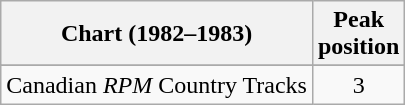<table class="wikitable sortable">
<tr>
<th align="left">Chart (1982–1983)</th>
<th align="center">Peak<br>position</th>
</tr>
<tr>
</tr>
<tr>
<td align="left">Canadian <em>RPM</em> Country Tracks</td>
<td align="center">3</td>
</tr>
</table>
